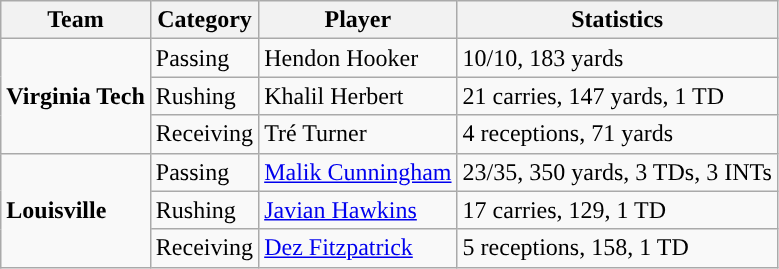<table class="wikitable" style="float: left;">
<tr>
<th>Team</th>
<th>Category</th>
<th>Player</th>
<th>Statistics</th>
</tr>
<tr>
<td rowspan=3><strong>Virginia Tech</strong></td>
<td>Passing</td>
<td>Hendon Hooker</td>
<td>10/10, 183 yards</td>
</tr>
<tr>
<td>Rushing</td>
<td>Khalil Herbert</td>
<td>21 carries, 147 yards, 1 TD</td>
</tr>
<tr>
<td>Receiving</td>
<td>Tré Turner</td>
<td>4 receptions, 71 yards</td>
</tr>
<tr>
<td rowspan=3><strong>Louisville</strong></td>
<td>Passing</td>
<td><a href='#'>Malik Cunningham</a></td>
<td>23/35, 350 yards, 3 TDs, 3 INTs</td>
</tr>
<tr>
<td>Rushing</td>
<td><a href='#'>Javian Hawkins</a></td>
<td>17 carries, 129, 1 TD</td>
</tr>
<tr>
<td>Receiving</td>
<td><a href='#'>Dez Fitzpatrick</a></td>
<td>5 receptions, 158, 1 TD</td>
</tr>
</table>
